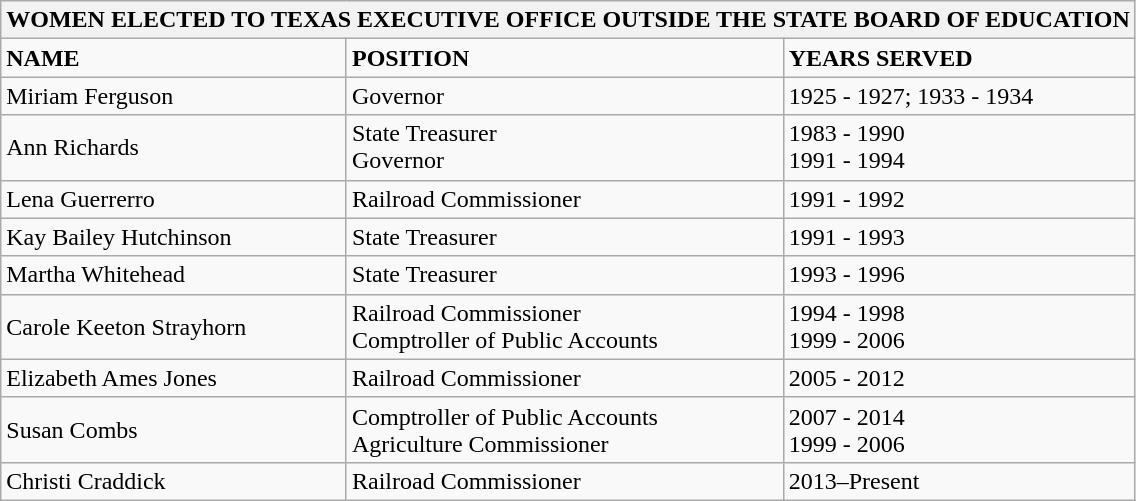<table class="wikitable">
<tr>
<th colspan="3">WOMEN ELECTED TO TEXAS EXECUTIVE OFFICE OUTSIDE THE STATE BOARD OF EDUCATION</th>
</tr>
<tr>
<td><strong>NAME</strong></td>
<td><strong>POSITION</strong></td>
<td><strong>YEARS SERVED</strong></td>
</tr>
<tr>
<td>Miriam Ferguson</td>
<td>Governor</td>
<td>1925 - 1927; 1933 - 1934</td>
</tr>
<tr>
<td>Ann Richards</td>
<td>State Treasurer<br>Governor</td>
<td>1983 - 1990<br>1991 - 1994</td>
</tr>
<tr>
<td>Lena Guerrerro</td>
<td>Railroad Commissioner</td>
<td>1991 - 1992</td>
</tr>
<tr>
<td>Kay Bailey Hutchinson</td>
<td>State Treasurer</td>
<td>1991 - 1993</td>
</tr>
<tr>
<td>Martha Whitehead</td>
<td>State Treasurer</td>
<td>1993 - 1996</td>
</tr>
<tr>
<td>Carole Keeton Strayhorn</td>
<td>Railroad Commissioner<br>Comptroller of Public Accounts</td>
<td>1994 - 1998<br>1999 - 2006</td>
</tr>
<tr>
<td>Elizabeth Ames Jones</td>
<td>Railroad Commissioner</td>
<td>2005 - 2012</td>
</tr>
<tr>
<td>Susan Combs</td>
<td>Comptroller of Public Accounts<br>Agriculture Commissioner</td>
<td>2007 - 2014<br>1999 - 2006</td>
</tr>
<tr>
<td>Christi Craddick</td>
<td>Railroad Commissioner</td>
<td>2013–Present</td>
</tr>
</table>
